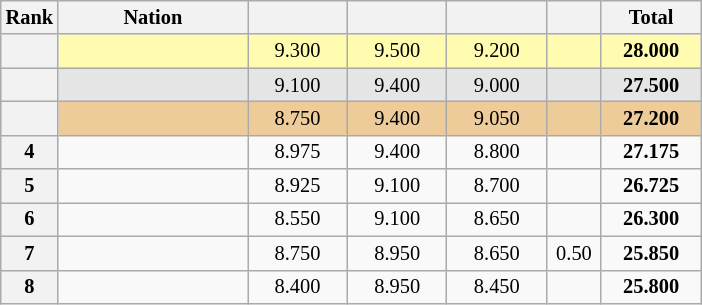<table class="wikitable sortable" style="text-align:center; font-size:85%">
<tr>
<th scope="col" style="width:25px;">Rank</th>
<th ! scope="col" style="width:120px;">Nation</th>
<th ! scope="col" style="width:60px;"></th>
<th ! scope="col" style="width:60px;"></th>
<th ! scope="col" style="width:60px;"></th>
<th ! scope="col" style="width:30px;"></th>
<th ! scope="col" style="width:60px;">Total</th>
</tr>
<tr bgcolor=fffcaf>
<th scope=row></th>
<td align=left></td>
<td>9.300</td>
<td>9.500</td>
<td>9.200</td>
<td></td>
<td><strong>28.000</strong></td>
</tr>
<tr bgcolor=e5e5e5>
<th scope=row></th>
<td align=left></td>
<td>9.100</td>
<td>9.400</td>
<td>9.000</td>
<td></td>
<td><strong>27.500</strong></td>
</tr>
<tr bgcolor=eecc99>
<th scope=row></th>
<td align=left></td>
<td>8.750</td>
<td>9.400</td>
<td>9.050</td>
<td></td>
<td><strong>27.200</strong></td>
</tr>
<tr>
<th scope=row>4</th>
<td align=left></td>
<td>8.975</td>
<td>9.400</td>
<td>8.800</td>
<td></td>
<td><strong>27.175</strong></td>
</tr>
<tr>
<th scope=row>5</th>
<td align=left></td>
<td>8.925</td>
<td>9.100</td>
<td>8.700</td>
<td></td>
<td><strong>26.725</strong></td>
</tr>
<tr>
<th scope=row>6</th>
<td align=left></td>
<td>8.550</td>
<td>9.100</td>
<td>8.650</td>
<td></td>
<td><strong>26.300</strong></td>
</tr>
<tr>
<th scope=row>7</th>
<td align=left></td>
<td>8.750</td>
<td>8.950</td>
<td>8.650</td>
<td>0.50</td>
<td><strong>25.850</strong></td>
</tr>
<tr>
<th scope=row>8</th>
<td align=left></td>
<td>8.400</td>
<td>8.950</td>
<td>8.450</td>
<td></td>
<td><strong>25.800</strong></td>
</tr>
</table>
